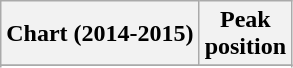<table class="wikitable sortable plainrowheaders" style="text-align:center;">
<tr>
<th scope="col">Chart (2014-2015)</th>
<th scope="col">Peak<br>position</th>
</tr>
<tr>
</tr>
<tr>
</tr>
<tr>
</tr>
<tr>
</tr>
<tr>
</tr>
<tr>
</tr>
<tr>
</tr>
</table>
